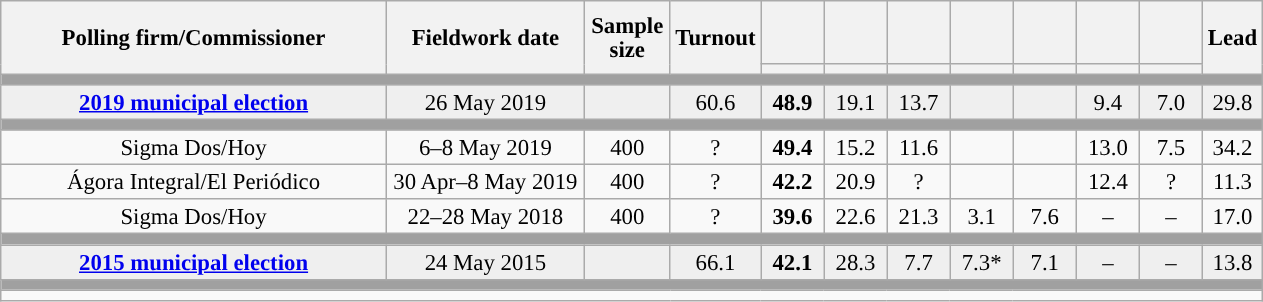<table class="wikitable collapsible collapsed" style="text-align:center; font-size:95%; line-height:16px;">
<tr style="height:42px;">
<th style="width:250px;" rowspan="2">Polling firm/Commissioner</th>
<th style="width:125px;" rowspan="2">Fieldwork date</th>
<th style="width:50px;" rowspan="2">Sample size</th>
<th style="width:45px;" rowspan="2">Turnout</th>
<th style="width:35px;"></th>
<th style="width:35px;"></th>
<th style="width:35px;"></th>
<th style="width:35px;"></th>
<th style="width:35px;"></th>
<th style="width:35px;"></th>
<th style="width:35px;"></th>
<th style="width:30px;" rowspan="2">Lead</th>
</tr>
<tr>
<th style="color:inherit;background:"></th>
<th style="color:inherit;background:"></th>
<th style="color:inherit;background:"></th>
<th style="color:inherit;background:"></th>
<th style="color:inherit;background:"></th>
<th style="color:inherit;background:"></th>
<th style="color:inherit;background:"></th>
</tr>
<tr>
<td colspan="13" style="background:#A0A0A0"></td>
</tr>
<tr style="background:#EFEFEF;">
<td><strong><a href='#'>2019 municipal election</a></strong></td>
<td>26 May 2019</td>
<td></td>
<td>60.6</td>
<td><strong>48.9</strong><br></td>
<td>19.1<br></td>
<td>13.7<br></td>
<td></td>
<td></td>
<td>9.4<br></td>
<td>7.0<br></td>
<td style="background:">29.8</td>
</tr>
<tr>
<td colspan="13" style="background:#A0A0A0"></td>
</tr>
<tr>
<td>Sigma Dos/Hoy</td>
<td>6–8 May 2019</td>
<td>400</td>
<td>?</td>
<td><strong>49.4</strong><br></td>
<td>15.2<br></td>
<td>11.6<br></td>
<td></td>
<td></td>
<td>13.0<br></td>
<td>7.5<br></td>
<td style="background:">34.2</td>
</tr>
<tr>
<td>Ágora Integral/El Periódico</td>
<td>30 Apr–8 May 2019</td>
<td>400</td>
<td>?</td>
<td><strong>42.2</strong><br></td>
<td>20.9<br></td>
<td>?<br></td>
<td></td>
<td></td>
<td>12.4<br></td>
<td>?<br></td>
<td style="background:">11.3</td>
</tr>
<tr>
<td>Sigma Dos/Hoy</td>
<td>22–28 May 2018</td>
<td>400</td>
<td>?</td>
<td><strong>39.6</strong><br></td>
<td>22.6<br></td>
<td>21.3<br></td>
<td>3.1<br></td>
<td>7.6<br></td>
<td>–</td>
<td>–</td>
<td style="background:">17.0</td>
</tr>
<tr>
<td colspan="12" style="background:#A0A0A0"></td>
</tr>
<tr style="background:#EFEFEF;">
<td><strong><a href='#'>2015 municipal election</a></strong></td>
<td>24 May 2015</td>
<td></td>
<td>66.1</td>
<td><strong>42.1</strong><br></td>
<td>28.3<br></td>
<td>7.7<br></td>
<td>7.3*<br></td>
<td>7.1<br></td>
<td>–</td>
<td>–</td>
<td style="background:">13.8</td>
</tr>
<tr>
<td colspan="12" style="background:#A0A0A0"></td>
</tr>
<tr>
<td align="left" colspan="12"></td>
</tr>
</table>
